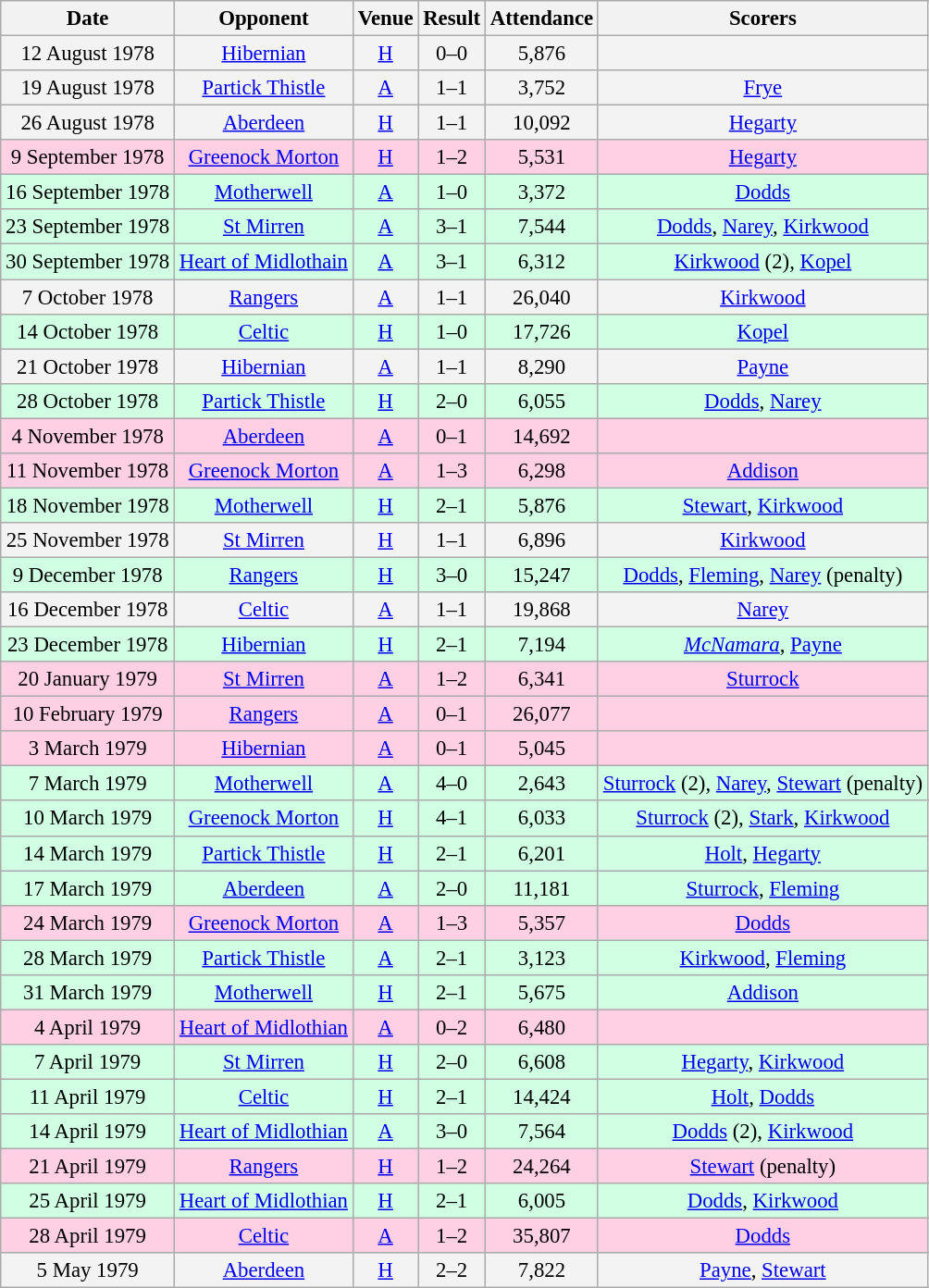<table class="wikitable sortable" style="font-size:95%; text-align:center">
<tr>
<th>Date</th>
<th>Opponent</th>
<th>Venue</th>
<th>Result</th>
<th>Attendance</th>
<th>Scorers</th>
</tr>
<tr bgcolor = "#f3f3f3">
<td>12 August 1978</td>
<td><a href='#'>Hibernian</a></td>
<td><a href='#'>H</a></td>
<td>0–0</td>
<td>5,876</td>
<td></td>
</tr>
<tr bgcolor = "#f3f3f3">
<td>19 August 1978</td>
<td><a href='#'>Partick Thistle</a></td>
<td><a href='#'>A</a></td>
<td>1–1</td>
<td>3,752</td>
<td><a href='#'>Frye</a></td>
</tr>
<tr bgcolor = "#f3f3f3">
<td>26 August 1978</td>
<td><a href='#'>Aberdeen</a></td>
<td><a href='#'>H</a></td>
<td>1–1</td>
<td>10,092</td>
<td><a href='#'>Hegarty</a></td>
</tr>
<tr bgcolor = "#ffd0e3">
<td>9 September 1978</td>
<td><a href='#'>Greenock Morton</a></td>
<td><a href='#'>H</a></td>
<td>1–2</td>
<td>5,531</td>
<td><a href='#'>Hegarty</a></td>
</tr>
<tr bgcolor = "#d0ffe3">
<td>16 September 1978</td>
<td><a href='#'>Motherwell</a></td>
<td><a href='#'>A</a></td>
<td>1–0</td>
<td>3,372</td>
<td><a href='#'>Dodds</a></td>
</tr>
<tr bgcolor = "#d0ffe3">
<td>23 September 1978</td>
<td><a href='#'>St Mirren</a></td>
<td><a href='#'>A</a></td>
<td>3–1</td>
<td>7,544</td>
<td><a href='#'>Dodds</a>, <a href='#'>Narey</a>, <a href='#'>Kirkwood</a></td>
</tr>
<tr bgcolor = "#d0ffe3">
<td>30 September 1978</td>
<td><a href='#'>Heart of Midlothain</a></td>
<td><a href='#'>A</a></td>
<td>3–1</td>
<td>6,312</td>
<td><a href='#'>Kirkwood</a> (2), <a href='#'>Kopel</a></td>
</tr>
<tr bgcolor = "#f3f3f3">
<td>7 October 1978</td>
<td><a href='#'>Rangers</a></td>
<td><a href='#'>A</a></td>
<td>1–1</td>
<td>26,040</td>
<td><a href='#'>Kirkwood</a></td>
</tr>
<tr bgcolor = "#d0ffe3">
<td>14 October 1978</td>
<td><a href='#'>Celtic</a></td>
<td><a href='#'>H</a></td>
<td>1–0</td>
<td>17,726</td>
<td><a href='#'>Kopel</a></td>
</tr>
<tr bgcolor = "#f3f3f3">
<td>21 October 1978</td>
<td><a href='#'>Hibernian</a></td>
<td><a href='#'>A</a></td>
<td>1–1</td>
<td>8,290</td>
<td><a href='#'>Payne</a></td>
</tr>
<tr bgcolor = "#d0ffe3">
<td>28 October 1978</td>
<td><a href='#'>Partick Thistle</a></td>
<td><a href='#'>H</a></td>
<td>2–0</td>
<td>6,055</td>
<td><a href='#'>Dodds</a>, <a href='#'>Narey</a></td>
</tr>
<tr bgcolor = "#ffd0e3">
<td>4 November 1978</td>
<td><a href='#'>Aberdeen</a></td>
<td><a href='#'>A</a></td>
<td>0–1</td>
<td>14,692</td>
<td></td>
</tr>
<tr bgcolor = "#ffd0e3">
<td>11 November 1978</td>
<td><a href='#'>Greenock Morton</a></td>
<td><a href='#'>A</a></td>
<td>1–3</td>
<td>6,298</td>
<td><a href='#'>Addison</a></td>
</tr>
<tr bgcolor = "#d0ffe3">
<td>18 November 1978</td>
<td><a href='#'>Motherwell</a></td>
<td><a href='#'>H</a></td>
<td>2–1</td>
<td>5,876</td>
<td><a href='#'>Stewart</a>, <a href='#'>Kirkwood</a></td>
</tr>
<tr bgcolor = "#f3f3f3">
<td>25 November 1978</td>
<td><a href='#'>St Mirren</a></td>
<td><a href='#'>H</a></td>
<td>1–1</td>
<td>6,896</td>
<td><a href='#'>Kirkwood</a></td>
</tr>
<tr bgcolor = "#d0ffe3">
<td>9 December 1978</td>
<td><a href='#'>Rangers</a></td>
<td><a href='#'>H</a></td>
<td>3–0</td>
<td>15,247</td>
<td><a href='#'>Dodds</a>, <a href='#'>Fleming</a>, <a href='#'>Narey</a> (penalty)</td>
</tr>
<tr bgcolor = "#f3f3f3">
<td>16 December 1978</td>
<td><a href='#'>Celtic</a></td>
<td><a href='#'>A</a></td>
<td>1–1</td>
<td>19,868</td>
<td><a href='#'>Narey</a></td>
</tr>
<tr bgcolor = "#d0ffe3">
<td>23 December 1978</td>
<td><a href='#'>Hibernian</a></td>
<td><a href='#'>H</a></td>
<td>2–1</td>
<td>7,194</td>
<td><em><a href='#'>McNamara</a></em>, <a href='#'>Payne</a></td>
</tr>
<tr bgcolor = "#ffd0e3">
<td>20 January 1979</td>
<td><a href='#'>St Mirren</a></td>
<td><a href='#'>A</a></td>
<td>1–2</td>
<td>6,341</td>
<td><a href='#'>Sturrock</a></td>
</tr>
<tr bgcolor = "#ffd0e3">
<td>10 February 1979</td>
<td><a href='#'>Rangers</a></td>
<td><a href='#'>A</a></td>
<td>0–1</td>
<td>26,077</td>
<td></td>
</tr>
<tr bgcolor = "#ffd0e3">
<td>3 March 1979</td>
<td><a href='#'>Hibernian</a></td>
<td><a href='#'>A</a></td>
<td>0–1</td>
<td>5,045</td>
<td></td>
</tr>
<tr bgcolor = "#d0ffe3">
<td>7 March 1979</td>
<td><a href='#'>Motherwell</a></td>
<td><a href='#'>A</a></td>
<td>4–0</td>
<td>2,643</td>
<td><a href='#'>Sturrock</a> (2), <a href='#'>Narey</a>, <a href='#'>Stewart</a> (penalty)</td>
</tr>
<tr bgcolor = "#d0ffe3">
<td>10 March 1979</td>
<td><a href='#'>Greenock Morton</a></td>
<td><a href='#'>H</a></td>
<td>4–1</td>
<td>6,033</td>
<td><a href='#'>Sturrock</a> (2), <a href='#'>Stark</a>, <a href='#'>Kirkwood</a></td>
</tr>
<tr bgcolor = "#d0ffe3">
<td>14 March 1979</td>
<td><a href='#'>Partick Thistle</a></td>
<td><a href='#'>H</a></td>
<td>2–1</td>
<td>6,201</td>
<td><a href='#'>Holt</a>, <a href='#'>Hegarty</a></td>
</tr>
<tr bgcolor = "#d0ffe3">
<td>17 March 1979</td>
<td><a href='#'>Aberdeen</a></td>
<td><a href='#'>A</a></td>
<td>2–0</td>
<td>11,181</td>
<td><a href='#'>Sturrock</a>, <a href='#'>Fleming</a></td>
</tr>
<tr bgcolor = "#ffd0e3">
<td>24 March 1979</td>
<td><a href='#'>Greenock Morton</a></td>
<td><a href='#'>A</a></td>
<td>1–3</td>
<td>5,357</td>
<td><a href='#'>Dodds</a></td>
</tr>
<tr bgcolor = "#d0ffe3">
<td>28 March 1979</td>
<td><a href='#'>Partick Thistle</a></td>
<td><a href='#'>A</a></td>
<td>2–1</td>
<td>3,123</td>
<td><a href='#'>Kirkwood</a>, <a href='#'>Fleming</a></td>
</tr>
<tr bgcolor = "#d0ffe3">
<td>31 March 1979</td>
<td><a href='#'>Motherwell</a></td>
<td><a href='#'>H</a></td>
<td>2–1</td>
<td>5,675</td>
<td><a href='#'>Addison</a></td>
</tr>
<tr bgcolor = "#ffd0e3">
<td>4 April 1979</td>
<td><a href='#'>Heart of Midlothian</a></td>
<td><a href='#'>A</a></td>
<td>0–2</td>
<td>6,480</td>
<td></td>
</tr>
<tr bgcolor = "#d0ffe3">
<td>7 April 1979</td>
<td><a href='#'>St Mirren</a></td>
<td><a href='#'>H</a></td>
<td>2–0</td>
<td>6,608</td>
<td><a href='#'>Hegarty</a>, <a href='#'>Kirkwood</a></td>
</tr>
<tr bgcolor = "#d0ffe3">
<td>11 April 1979</td>
<td><a href='#'>Celtic</a></td>
<td><a href='#'>H</a></td>
<td>2–1</td>
<td>14,424</td>
<td><a href='#'>Holt</a>, <a href='#'>Dodds</a></td>
</tr>
<tr bgcolor = "#d0ffe3">
<td>14 April 1979</td>
<td><a href='#'>Heart of Midlothian</a></td>
<td><a href='#'>A</a></td>
<td>3–0</td>
<td>7,564</td>
<td><a href='#'>Dodds</a> (2), <a href='#'>Kirkwood</a></td>
</tr>
<tr bgcolor = "#ffd0e3">
<td>21 April 1979</td>
<td><a href='#'>Rangers</a></td>
<td><a href='#'>H</a></td>
<td>1–2</td>
<td>24,264</td>
<td><a href='#'>Stewart</a> (penalty)</td>
</tr>
<tr bgcolor = "#d0ffe3">
<td>25 April 1979</td>
<td><a href='#'>Heart of Midlothian</a></td>
<td><a href='#'>H</a></td>
<td>2–1</td>
<td>6,005</td>
<td><a href='#'>Dodds</a>, <a href='#'>Kirkwood</a></td>
</tr>
<tr bgcolor = "#ffd0e3">
<td>28 April 1979</td>
<td><a href='#'>Celtic</a></td>
<td><a href='#'>A</a></td>
<td>1–2</td>
<td>35,807</td>
<td><a href='#'>Dodds</a></td>
</tr>
<tr bgcolor = "#f3f3f3">
<td>5 May 1979</td>
<td><a href='#'>Aberdeen</a></td>
<td><a href='#'>H</a></td>
<td>2–2</td>
<td>7,822</td>
<td><a href='#'>Payne</a>, <a href='#'>Stewart</a></td>
</tr>
</table>
